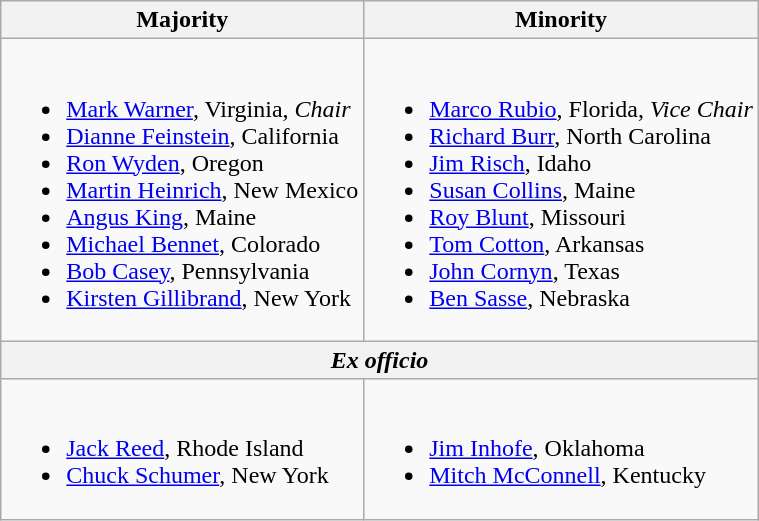<table class=wikitable>
<tr>
<th>Majority</th>
<th>Minority</th>
</tr>
<tr>
<td><br><ul><li><a href='#'>Mark Warner</a>, Virginia, <em>Chair</em></li><li><a href='#'>Dianne Feinstein</a>, California</li><li><a href='#'>Ron Wyden</a>, Oregon</li><li><a href='#'>Martin Heinrich</a>, New Mexico</li><li><span><a href='#'>Angus King</a>, Maine</span></li><li><a href='#'>Michael Bennet</a>, Colorado</li><li><a href='#'>Bob Casey</a>, Pennsylvania</li><li><a href='#'>Kirsten Gillibrand</a>, New York</li></ul></td>
<td><br><ul><li><a href='#'>Marco Rubio</a>, Florida, <em>Vice Chair</em></li><li><a href='#'>Richard Burr</a>, North Carolina</li><li><a href='#'>Jim Risch</a>, Idaho</li><li><a href='#'>Susan Collins</a>, Maine</li><li><a href='#'>Roy Blunt</a>, Missouri</li><li><a href='#'>Tom Cotton</a>, Arkansas</li><li><a href='#'>John Cornyn</a>, Texas</li><li><a href='#'>Ben Sasse</a>, Nebraska</li></ul></td>
</tr>
<tr>
<th colspan=2><em>Ex officio</em></th>
</tr>
<tr>
<td><br><ul><li><a href='#'>Jack Reed</a>, Rhode Island</li><li><a href='#'>Chuck Schumer</a>, New York</li></ul></td>
<td><br><ul><li><a href='#'>Jim Inhofe</a>, Oklahoma</li><li><a href='#'>Mitch McConnell</a>, Kentucky</li></ul></td>
</tr>
</table>
